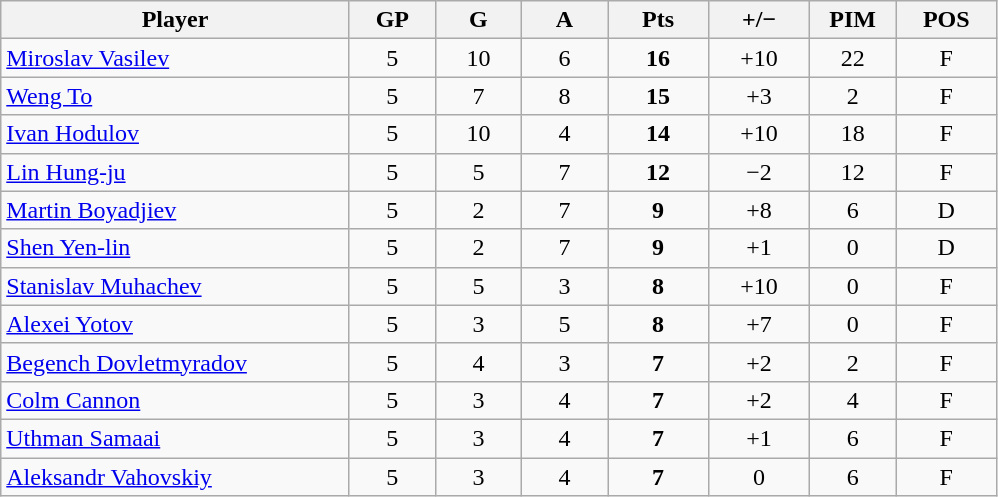<table class="wikitable sortable" style="text-align:center;">
<tr>
<th style="width:225px;">Player</th>
<th style="width:50px;">GP</th>
<th style="width:50px;">G</th>
<th style="width:50px;">A</th>
<th style="width:60px;">Pts</th>
<th style="width:60px;">+/−</th>
<th style="width:50px;">PIM</th>
<th style="width:60px;">POS</th>
</tr>
<tr>
<td style="text-align:left;"> <a href='#'>Miroslav Vasilev</a></td>
<td>5</td>
<td>10</td>
<td>6</td>
<td><strong>16</strong></td>
<td>+10</td>
<td>22</td>
<td>F</td>
</tr>
<tr>
<td style="text-align:left;"> <a href='#'>Weng To</a></td>
<td>5</td>
<td>7</td>
<td>8</td>
<td><strong>15</strong></td>
<td>+3</td>
<td>2</td>
<td>F</td>
</tr>
<tr>
<td style="text-align:left;"> <a href='#'>Ivan Hodulov</a></td>
<td>5</td>
<td>10</td>
<td>4</td>
<td><strong>14</strong></td>
<td>+10</td>
<td>18</td>
<td>F</td>
</tr>
<tr>
<td style="text-align:left;"> <a href='#'>Lin Hung-ju</a></td>
<td>5</td>
<td>5</td>
<td>7</td>
<td><strong>12</strong></td>
<td>−2</td>
<td>12</td>
<td>F</td>
</tr>
<tr>
<td style="text-align:left;"> <a href='#'>Martin Boyadjiev</a></td>
<td>5</td>
<td>2</td>
<td>7</td>
<td><strong>9</strong></td>
<td>+8</td>
<td>6</td>
<td>D</td>
</tr>
<tr>
<td style="text-align:left;"> <a href='#'>Shen Yen-lin</a></td>
<td>5</td>
<td>2</td>
<td>7</td>
<td><strong>9</strong></td>
<td>+1</td>
<td>0</td>
<td>D</td>
</tr>
<tr>
<td style="text-align:left;"> <a href='#'>Stanislav Muhachev</a></td>
<td>5</td>
<td>5</td>
<td>3</td>
<td><strong>8</strong></td>
<td>+10</td>
<td>0</td>
<td>F</td>
</tr>
<tr>
<td style="text-align:left;"> <a href='#'>Alexei Yotov</a></td>
<td>5</td>
<td>3</td>
<td>5</td>
<td><strong>8</strong></td>
<td>+7</td>
<td>0</td>
<td>F</td>
</tr>
<tr>
<td style="text-align:left;"> <a href='#'>Begench Dovletmyradov</a></td>
<td>5</td>
<td>4</td>
<td>3</td>
<td><strong>7</strong></td>
<td>+2</td>
<td>2</td>
<td>F</td>
</tr>
<tr>
<td style="text-align:left;"> <a href='#'>Colm Cannon</a></td>
<td>5</td>
<td>3</td>
<td>4</td>
<td><strong>7</strong></td>
<td>+2</td>
<td>4</td>
<td>F</td>
</tr>
<tr>
<td style="text-align:left;"> <a href='#'>Uthman Samaai</a></td>
<td>5</td>
<td>3</td>
<td>4</td>
<td><strong>7</strong></td>
<td>+1</td>
<td>6</td>
<td>F</td>
</tr>
<tr>
<td style="text-align:left;"> <a href='#'>Aleksandr Vahovskiy</a></td>
<td>5</td>
<td>3</td>
<td>4</td>
<td><strong>7</strong></td>
<td>0</td>
<td>6</td>
<td>F</td>
</tr>
</table>
